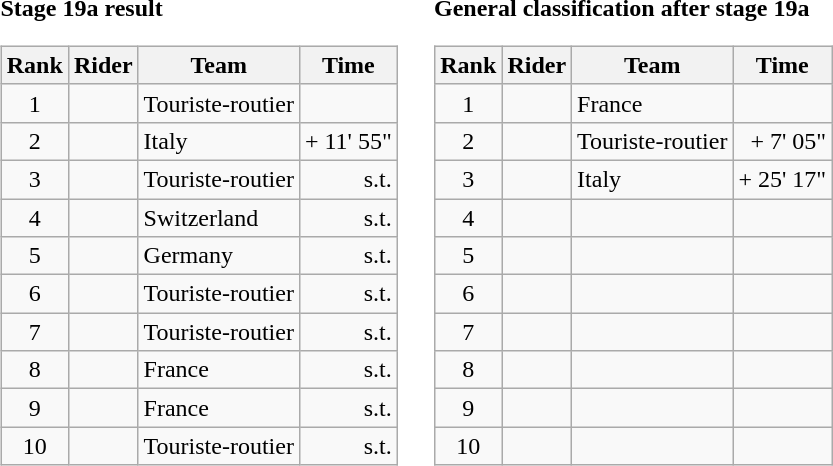<table>
<tr>
<td><strong>Stage 19a result</strong><br><table class="wikitable">
<tr>
<th scope="col">Rank</th>
<th scope="col">Rider</th>
<th scope="col">Team</th>
<th scope="col">Time</th>
</tr>
<tr>
<td style="text-align:center;">1</td>
<td></td>
<td>Touriste-routier</td>
<td style="text-align:right;"></td>
</tr>
<tr>
<td style="text-align:center;">2</td>
<td></td>
<td>Italy</td>
<td style="text-align:right;">+ 11' 55"</td>
</tr>
<tr>
<td style="text-align:center;">3</td>
<td></td>
<td>Touriste-routier</td>
<td style="text-align:right;">s.t.</td>
</tr>
<tr>
<td style="text-align:center;">4</td>
<td></td>
<td>Switzerland</td>
<td style="text-align:right;">s.t.</td>
</tr>
<tr>
<td style="text-align:center;">5</td>
<td></td>
<td>Germany</td>
<td style="text-align:right;">s.t.</td>
</tr>
<tr>
<td style="text-align:center;">6</td>
<td></td>
<td>Touriste-routier</td>
<td style="text-align:right;">s.t.</td>
</tr>
<tr>
<td style="text-align:center;">7</td>
<td></td>
<td>Touriste-routier</td>
<td style="text-align:right;">s.t.</td>
</tr>
<tr>
<td style="text-align:center;">8</td>
<td></td>
<td>France</td>
<td style="text-align:right;">s.t.</td>
</tr>
<tr>
<td style="text-align:center;">9</td>
<td></td>
<td>France</td>
<td style="text-align:right;">s.t.</td>
</tr>
<tr>
<td style="text-align:center;">10</td>
<td></td>
<td>Touriste-routier</td>
<td style="text-align:right;">s.t.</td>
</tr>
</table>
</td>
<td></td>
<td><strong>General classification after stage 19a</strong><br><table class="wikitable">
<tr>
<th scope="col">Rank</th>
<th scope="col">Rider</th>
<th scope="col">Team</th>
<th scope="col">Time</th>
</tr>
<tr>
<td style="text-align:center;">1</td>
<td></td>
<td>France</td>
<td style="text-align:right;"></td>
</tr>
<tr>
<td style="text-align:center;">2</td>
<td></td>
<td>Touriste-routier</td>
<td style="text-align:right;">+ 7' 05"</td>
</tr>
<tr>
<td style="text-align:center;">3</td>
<td></td>
<td>Italy</td>
<td style="text-align:right;">+ 25' 17"</td>
</tr>
<tr>
<td style="text-align:center;">4</td>
<td></td>
<td></td>
<td></td>
</tr>
<tr>
<td style="text-align:center;">5</td>
<td></td>
<td></td>
<td></td>
</tr>
<tr>
<td style="text-align:center;">6</td>
<td></td>
<td></td>
<td></td>
</tr>
<tr>
<td style="text-align:center;">7</td>
<td></td>
<td></td>
<td></td>
</tr>
<tr>
<td style="text-align:center;">8</td>
<td></td>
<td></td>
<td></td>
</tr>
<tr>
<td style="text-align:center;">9</td>
<td></td>
<td></td>
<td></td>
</tr>
<tr>
<td style="text-align:center;">10</td>
<td></td>
<td></td>
<td></td>
</tr>
</table>
</td>
</tr>
</table>
